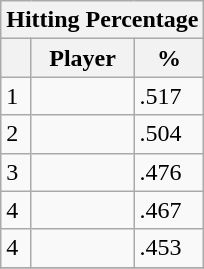<table class="wikitable">
<tr>
<th colspan="3">Hitting Percentage</th>
</tr>
<tr>
<th></th>
<th>Player</th>
<th>%</th>
</tr>
<tr>
<td>1</td>
<td></td>
<td>.517</td>
</tr>
<tr>
<td>2</td>
<td></td>
<td>.504</td>
</tr>
<tr>
<td>3</td>
<td></td>
<td>.476</td>
</tr>
<tr>
<td>4</td>
<td></td>
<td>.467</td>
</tr>
<tr>
<td>4</td>
<td></td>
<td>.453</td>
</tr>
<tr>
</tr>
</table>
